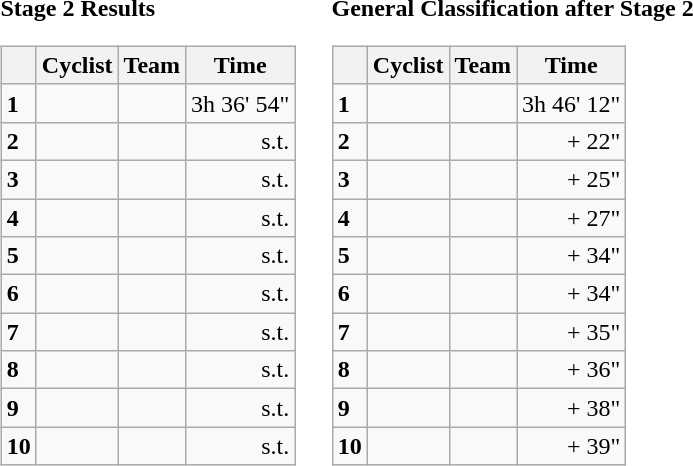<table>
<tr>
<td><strong>Stage 2 Results</strong><br><table class="wikitable">
<tr>
<th></th>
<th>Cyclist</th>
<th>Team</th>
<th>Time</th>
</tr>
<tr>
<td><strong>1</strong></td>
<td></td>
<td></td>
<td align="right">3h 36' 54"</td>
</tr>
<tr>
<td><strong>2</strong></td>
<td></td>
<td></td>
<td align="right">s.t.</td>
</tr>
<tr>
<td><strong>3</strong></td>
<td></td>
<td></td>
<td align="right">s.t.</td>
</tr>
<tr>
<td><strong>4</strong></td>
<td></td>
<td></td>
<td align="right">s.t.</td>
</tr>
<tr>
<td><strong>5</strong></td>
<td></td>
<td></td>
<td align="right">s.t.</td>
</tr>
<tr>
<td><strong>6</strong></td>
<td></td>
<td></td>
<td align="right">s.t.</td>
</tr>
<tr>
<td><strong>7</strong></td>
<td></td>
<td></td>
<td align="right">s.t.</td>
</tr>
<tr>
<td><strong>8</strong></td>
<td></td>
<td></td>
<td align="right">s.t.</td>
</tr>
<tr>
<td><strong>9</strong></td>
<td></td>
<td></td>
<td align="right">s.t.</td>
</tr>
<tr>
<td><strong>10</strong></td>
<td></td>
<td></td>
<td align="right">s.t.</td>
</tr>
</table>
</td>
<td></td>
<td><strong>General Classification after Stage 2</strong><br><table class="wikitable">
<tr>
<th></th>
<th>Cyclist</th>
<th>Team</th>
<th>Time</th>
</tr>
<tr>
<td><strong>1</strong></td>
<td> </td>
<td></td>
<td align="right">3h 46' 12"</td>
</tr>
<tr>
<td><strong>2</strong></td>
<td></td>
<td></td>
<td align="right">+ 22"</td>
</tr>
<tr>
<td><strong>3</strong></td>
<td></td>
<td></td>
<td align="right">+ 25"</td>
</tr>
<tr>
<td><strong>4</strong></td>
<td></td>
<td></td>
<td align="right">+ 27"</td>
</tr>
<tr>
<td><strong>5</strong></td>
<td> </td>
<td></td>
<td align="right">+ 34"</td>
</tr>
<tr>
<td><strong>6</strong></td>
<td></td>
<td></td>
<td align="right">+ 34"</td>
</tr>
<tr>
<td><strong>7</strong></td>
<td></td>
<td></td>
<td align="right">+ 35"</td>
</tr>
<tr>
<td><strong>8</strong></td>
<td></td>
<td></td>
<td align="right">+ 36"</td>
</tr>
<tr>
<td><strong>9</strong></td>
<td></td>
<td></td>
<td align="right">+ 38"</td>
</tr>
<tr>
<td><strong>10</strong></td>
<td></td>
<td></td>
<td align="right">+ 39"</td>
</tr>
</table>
</td>
</tr>
</table>
